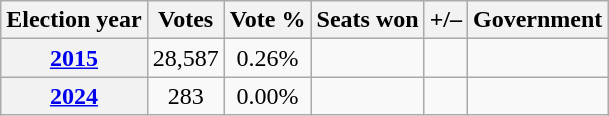<table class="sortable wikitable">
<tr>
<th>Election year</th>
<th>Votes</th>
<th>Vote %</th>
<th>Seats won</th>
<th>+/–</th>
<th>Government</th>
</tr>
<tr>
<th><a href='#'>2015</a></th>
<td align=center>28,587</td>
<td align=center>0.26%</td>
<td></td>
<td></td>
<td></td>
</tr>
<tr>
<th><a href='#'>2024</a></th>
<td align=center>283</td>
<td align=center>0.00%</td>
<td></td>
<td></td>
<td></td>
</tr>
</table>
